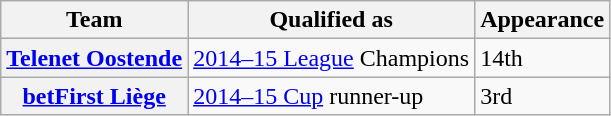<table class="wikitable">
<tr>
<th>Team</th>
<th>Qualified as</th>
<th>Appearance</th>
</tr>
<tr>
<th><strong><a href='#'>Telenet Oostende</a></strong></th>
<td><a href='#'>2014–15 League</a> Champions</td>
<td>14th</td>
</tr>
<tr>
<th><strong><a href='#'>betFirst Liège</a></strong></th>
<td><a href='#'>2014–15 Cup</a> runner-up</td>
<td>3rd</td>
</tr>
</table>
